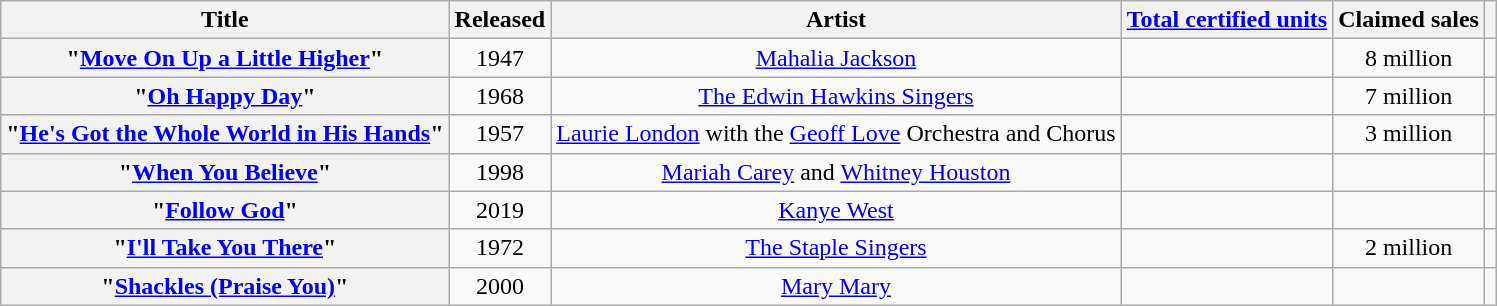<table class="wikitable plainrowheaders" style="text-align:center;">
<tr>
<th>Title</th>
<th>Released</th>
<th>Artist</th>
<th><a href='#'>Total certified units</a></th>
<th>Claimed sales</th>
<th></th>
</tr>
<tr>
<th scope="row">"<a href='#'>Move On Up a Little Higher</a>"</th>
<td>1947</td>
<td><a href='#'>Mahalia Jackson</a></td>
<td></td>
<td>8 million</td>
<td></td>
</tr>
<tr>
<th scope="row">"<a href='#'>Oh Happy Day</a>"</th>
<td>1968</td>
<td><a href='#'>The Edwin Hawkins Singers</a></td>
<td></td>
<td>7 million</td>
<td></td>
</tr>
<tr>
<th scope="row">"<a href='#'>He's Got the Whole World in His Hands</a>"</th>
<td>1957</td>
<td><a href='#'>Laurie London</a> with the <a href='#'>Geoff Love</a> Orchestra and Chorus</td>
<td></td>
<td>3 million</td>
<td></td>
</tr>
<tr>
<th scope="row">"<a href='#'>When You Believe</a>"</th>
<td>1998</td>
<td><a href='#'>Mariah Carey</a> and <a href='#'>Whitney Houston</a></td>
<td></td>
<td></td>
<td></td>
</tr>
<tr>
<th scope="row">"<a href='#'>Follow God</a>"</th>
<td>2019</td>
<td><a href='#'>Kanye West</a></td>
<td></td>
<td></td>
<td></td>
</tr>
<tr>
<th scope="row">"<a href='#'>I'll Take You There</a>"</th>
<td>1972</td>
<td><a href='#'>The Staple Singers</a></td>
<td></td>
<td>2 million</td>
<td></td>
</tr>
<tr>
<th scope="row">"<a href='#'>Shackles (Praise You)</a>"</th>
<td>2000</td>
<td><a href='#'>Mary Mary</a></td>
<td></td>
<td></td>
<td></td>
</tr>
</table>
